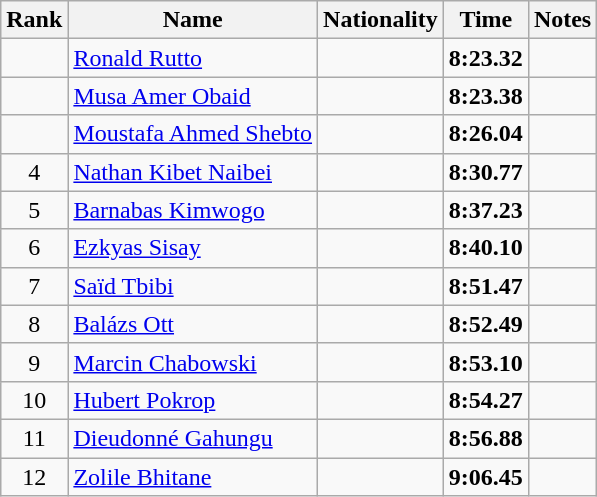<table class="wikitable sortable" style="text-align:center">
<tr>
<th>Rank</th>
<th>Name</th>
<th>Nationality</th>
<th>Time</th>
<th>Notes</th>
</tr>
<tr>
<td></td>
<td align=left><a href='#'>Ronald Rutto</a></td>
<td align=left></td>
<td><strong>8:23.32</strong></td>
<td></td>
</tr>
<tr>
<td></td>
<td align=left><a href='#'>Musa Amer Obaid</a></td>
<td align=left></td>
<td><strong>8:23.38</strong></td>
<td></td>
</tr>
<tr>
<td></td>
<td align=left><a href='#'>Moustafa Ahmed Shebto</a></td>
<td align=left></td>
<td><strong>8:26.04</strong></td>
<td></td>
</tr>
<tr>
<td>4</td>
<td align=left><a href='#'>Nathan Kibet Naibei</a></td>
<td align=left></td>
<td><strong>8:30.77</strong></td>
<td></td>
</tr>
<tr>
<td>5</td>
<td align=left><a href='#'>Barnabas Kimwogo</a></td>
<td align=left></td>
<td><strong>8:37.23</strong></td>
<td></td>
</tr>
<tr>
<td>6</td>
<td align=left><a href='#'>Ezkyas Sisay</a></td>
<td align=left></td>
<td><strong>8:40.10</strong></td>
<td></td>
</tr>
<tr>
<td>7</td>
<td align=left><a href='#'>Saïd Tbibi</a></td>
<td align=left></td>
<td><strong>8:51.47</strong></td>
<td></td>
</tr>
<tr>
<td>8</td>
<td align=left><a href='#'>Balázs Ott</a></td>
<td align=left></td>
<td><strong>8:52.49</strong></td>
<td></td>
</tr>
<tr>
<td>9</td>
<td align=left><a href='#'>Marcin Chabowski</a></td>
<td align=left></td>
<td><strong>8:53.10</strong></td>
<td></td>
</tr>
<tr>
<td>10</td>
<td align=left><a href='#'>Hubert Pokrop</a></td>
<td align=left></td>
<td><strong>8:54.27</strong></td>
<td></td>
</tr>
<tr>
<td>11</td>
<td align=left><a href='#'>Dieudonné Gahungu</a></td>
<td align=left></td>
<td><strong>8:56.88</strong></td>
<td></td>
</tr>
<tr>
<td>12</td>
<td align=left><a href='#'>Zolile Bhitane</a></td>
<td align=left></td>
<td><strong>9:06.45</strong></td>
<td></td>
</tr>
</table>
